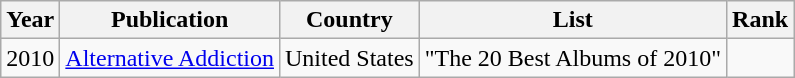<table class="wikitable" border="1">
<tr>
<th>Year</th>
<th>Publication</th>
<th>Country</th>
<th>List</th>
<th>Rank</th>
</tr>
<tr>
<td>2010</td>
<td><a href='#'>Alternative Addiction</a></td>
<td>United States</td>
<td>"The 20 Best Albums of 2010"</td>
<td></td>
</tr>
</table>
